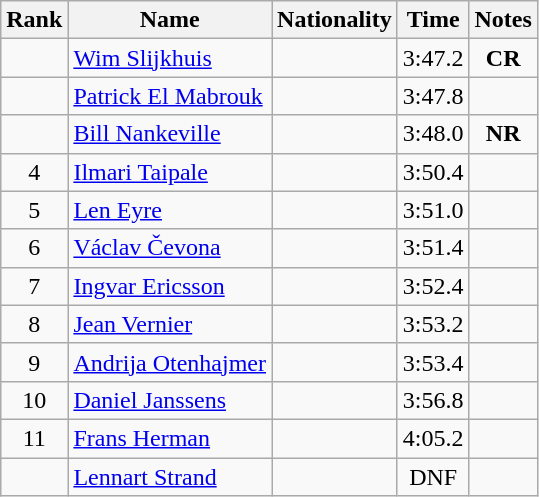<table class="wikitable sortable" style="text-align:center">
<tr>
<th>Rank</th>
<th>Name</th>
<th>Nationality</th>
<th>Time</th>
<th>Notes</th>
</tr>
<tr>
<td></td>
<td align=left><a href='#'>Wim Slijkhuis</a></td>
<td align=left></td>
<td>3:47.2</td>
<td><strong>CR</strong></td>
</tr>
<tr>
<td></td>
<td align=left><a href='#'>Patrick El Mabrouk</a></td>
<td align=left></td>
<td>3:47.8</td>
<td></td>
</tr>
<tr>
<td></td>
<td align=left><a href='#'>Bill Nankeville</a></td>
<td align=left></td>
<td>3:48.0</td>
<td><strong>NR</strong></td>
</tr>
<tr>
<td>4</td>
<td align=left><a href='#'>Ilmari Taipale</a></td>
<td align=left></td>
<td>3:50.4</td>
<td></td>
</tr>
<tr>
<td>5</td>
<td align=left><a href='#'>Len Eyre</a></td>
<td align=left></td>
<td>3:51.0</td>
<td></td>
</tr>
<tr>
<td>6</td>
<td align=left><a href='#'>Václav Čevona</a></td>
<td align=left></td>
<td>3:51.4</td>
<td></td>
</tr>
<tr>
<td>7</td>
<td align=left><a href='#'>Ingvar Ericsson</a></td>
<td align=left></td>
<td>3:52.4</td>
<td></td>
</tr>
<tr>
<td>8</td>
<td align=left><a href='#'>Jean Vernier</a></td>
<td align=left></td>
<td>3:53.2</td>
<td></td>
</tr>
<tr>
<td>9</td>
<td align=left><a href='#'>Andrija Otenhajmer</a></td>
<td align=left></td>
<td>3:53.4</td>
<td></td>
</tr>
<tr>
<td>10</td>
<td align=left><a href='#'>Daniel Janssens</a></td>
<td align=left></td>
<td>3:56.8</td>
<td></td>
</tr>
<tr>
<td>11</td>
<td align=left><a href='#'>Frans Herman</a></td>
<td align=left></td>
<td>4:05.2</td>
<td></td>
</tr>
<tr>
<td></td>
<td align=left><a href='#'>Lennart Strand</a></td>
<td align=left></td>
<td>DNF</td>
<td></td>
</tr>
</table>
